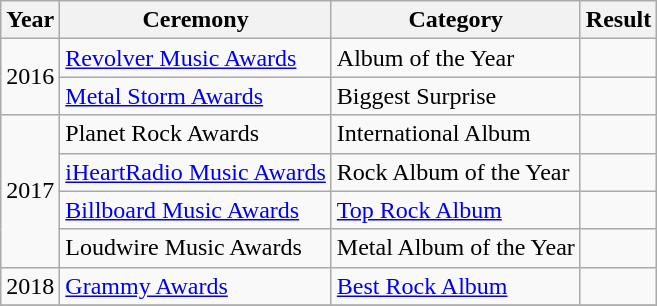<table class="wikitable">
<tr>
<th scope="col">Year</th>
<th scope="col">Ceremony</th>
<th scope="col">Category</th>
<th scope="col">Result</th>
</tr>
<tr>
<td rowspan="2">2016</td>
<td scope="row"><a href='#'>Revolver Music Awards</a></td>
<td>Album of the Year</td>
<td></td>
</tr>
<tr>
<td scope="row"><a href='#'>Metal Storm Awards</a></td>
<td>Biggest Surprise</td>
<td></td>
</tr>
<tr>
<td rowspan="4">2017</td>
<td scope="row">Planet Rock Awards</td>
<td>International Album</td>
<td></td>
</tr>
<tr>
<td scope="row"><a href='#'>iHeartRadio Music Awards</a></td>
<td>Rock Album of the Year</td>
<td></td>
</tr>
<tr>
<td><a href='#'>Billboard Music Awards</a></td>
<td scope="row"><a href='#'>Top Rock Album</a></td>
<td></td>
</tr>
<tr>
<td scope="row">Loudwire Music Awards</td>
<td>Metal Album of the Year</td>
<td></td>
</tr>
<tr>
<td>2018</td>
<td scope="row"><a href='#'>Grammy Awards</a></td>
<td><a href='#'>Best Rock Album</a></td>
<td></td>
</tr>
<tr>
</tr>
</table>
